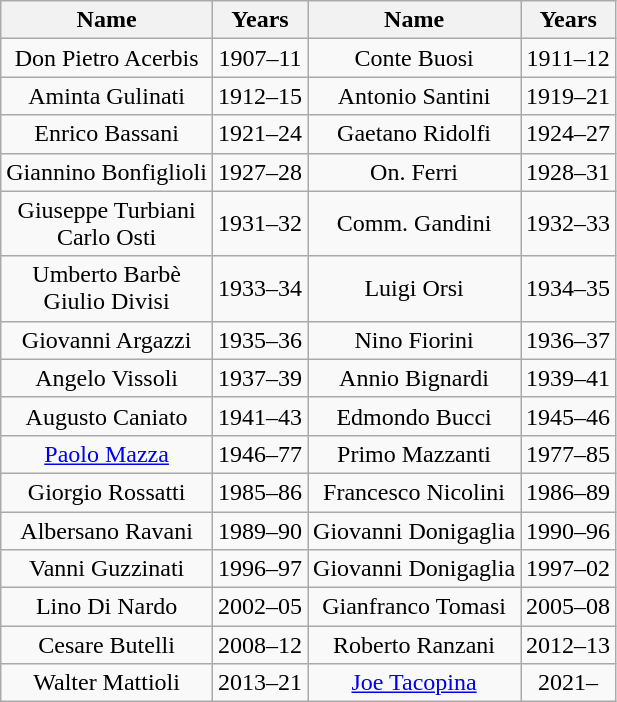<table class="wikitable" style="text-align:center">
<tr>
<th>Name</th>
<th>Years</th>
<th>Name</th>
<th>Years</th>
</tr>
<tr>
<td> Don Pietro Acerbis</td>
<td>1907–11</td>
<td> Conte Buosi</td>
<td>1911–12</td>
</tr>
<tr>
<td> Aminta Gulinati</td>
<td>1912–15</td>
<td> Antonio Santini</td>
<td>1919–21</td>
</tr>
<tr>
<td> Enrico Bassani</td>
<td>1921–24</td>
<td> Gaetano Ridolfi</td>
<td>1924–27</td>
</tr>
<tr>
<td> Giannino Bonfiglioli</td>
<td>1927–28</td>
<td> On. Ferri</td>
<td>1928–31</td>
</tr>
<tr>
<td> Giuseppe Turbiani<br>  Carlo Osti</td>
<td>1931–32</td>
<td> Comm. Gandini</td>
<td>1932–33</td>
</tr>
<tr>
<td> Umberto Barbè<br>  Giulio Divisi</td>
<td>1933–34</td>
<td> Luigi Orsi</td>
<td>1934–35</td>
</tr>
<tr>
<td> Giovanni Argazzi</td>
<td>1935–36</td>
<td> Nino Fiorini</td>
<td>1936–37</td>
</tr>
<tr>
<td> Angelo Vissoli</td>
<td>1937–39</td>
<td> Annio Bignardi</td>
<td>1939–41</td>
</tr>
<tr>
<td> Augusto Caniato</td>
<td>1941–43</td>
<td> Edmondo Bucci</td>
<td>1945–46</td>
</tr>
<tr>
<td> <a href='#'>Paolo Mazza</a></td>
<td>1946–77</td>
<td> Primo Mazzanti</td>
<td>1977–85</td>
</tr>
<tr>
<td> Giorgio Rossatti</td>
<td>1985–86</td>
<td> Francesco Nicolini</td>
<td>1986–89</td>
</tr>
<tr>
<td> Albersano Ravani</td>
<td>1989–90</td>
<td> Giovanni Donigaglia</td>
<td>1990–96</td>
</tr>
<tr>
<td> Vanni Guzzinati</td>
<td>1996–97</td>
<td> Giovanni Donigaglia</td>
<td>1997–02</td>
</tr>
<tr>
<td> Lino Di Nardo</td>
<td>2002–05</td>
<td> Gianfranco Tomasi</td>
<td>2005–08</td>
</tr>
<tr>
<td> Cesare Butelli</td>
<td>2008–12</td>
<td> Roberto Ranzani</td>
<td>2012–13</td>
</tr>
<tr>
<td> Walter Mattioli</td>
<td>2013–21</td>
<td> <a href='#'>Joe Tacopina</a></td>
<td>2021–</td>
</tr>
</table>
